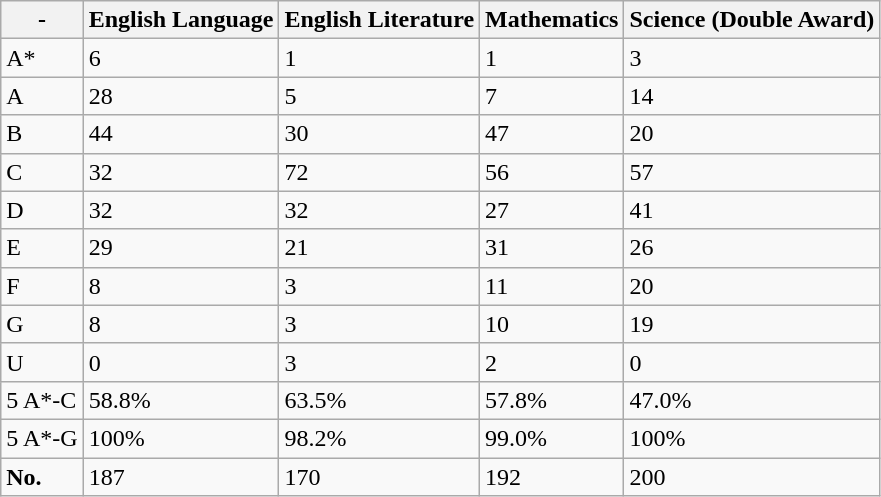<table class="wikitable">
<tr>
<th>-</th>
<th>English Language</th>
<th>English Literature</th>
<th>Mathematics</th>
<th>Science (Double Award)</th>
</tr>
<tr>
<td>A*</td>
<td>6</td>
<td>1</td>
<td>1</td>
<td>3</td>
</tr>
<tr>
<td>A</td>
<td>28</td>
<td>5</td>
<td>7</td>
<td>14</td>
</tr>
<tr>
<td>B</td>
<td>44</td>
<td>30</td>
<td>47</td>
<td>20</td>
</tr>
<tr>
<td>C</td>
<td>32</td>
<td>72</td>
<td>56</td>
<td>57</td>
</tr>
<tr>
<td>D</td>
<td>32</td>
<td>32</td>
<td>27</td>
<td>41</td>
</tr>
<tr>
<td>E</td>
<td>29</td>
<td>21</td>
<td>31</td>
<td>26</td>
</tr>
<tr>
<td>F</td>
<td>8</td>
<td>3</td>
<td>11</td>
<td>20</td>
</tr>
<tr>
<td>G</td>
<td>8</td>
<td>3</td>
<td>10</td>
<td>19</td>
</tr>
<tr>
<td>U</td>
<td>0</td>
<td>3</td>
<td>2</td>
<td>0</td>
</tr>
<tr>
<td>5 A*-C</td>
<td>58.8%</td>
<td>63.5%</td>
<td>57.8%</td>
<td>47.0%</td>
</tr>
<tr>
<td>5 A*-G</td>
<td>100%</td>
<td>98.2%</td>
<td>99.0%</td>
<td>100%</td>
</tr>
<tr>
<td><strong>No.</strong></td>
<td>187</td>
<td>170</td>
<td>192</td>
<td>200</td>
</tr>
</table>
